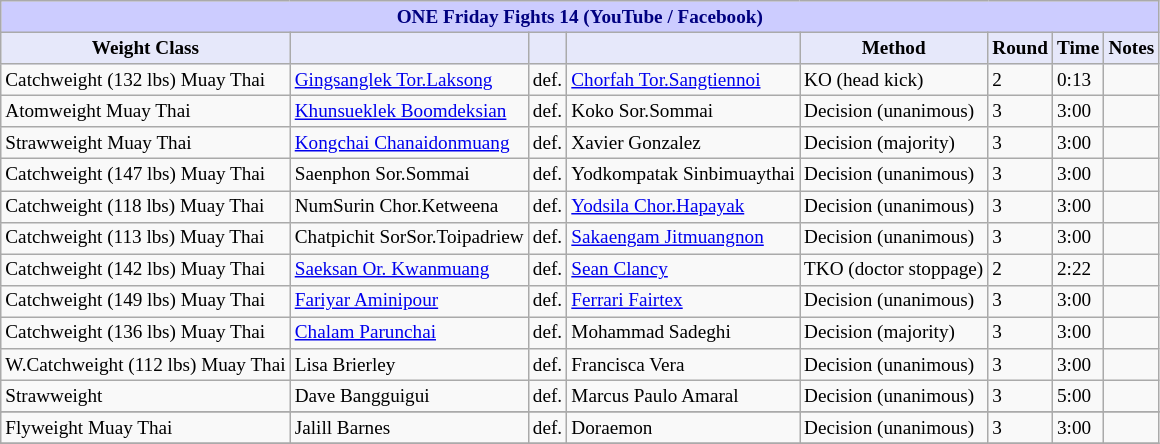<table class="wikitable" style="font-size: 80%;">
<tr>
<th colspan="8" style="background-color: #ccf; color: #000080; text-align: center;"><strong>ONE Friday Fights 14 (YouTube / Facebook)</strong></th>
</tr>
<tr>
<th colspan="1" style="background-color: #E6E8FA; color: #000000; text-align: center;">Weight Class</th>
<th colspan="1" style="background-color: #E6E8FA; color: #000000; text-align: center;"></th>
<th colspan="1" style="background-color: #E6E8FA; color: #000000; text-align: center;"></th>
<th colspan="1" style="background-color: #E6E8FA; color: #000000; text-align: center;"></th>
<th colspan="1" style="background-color: #E6E8FA; color: #000000; text-align: center;">Method</th>
<th colspan="1" style="background-color: #E6E8FA; color: #000000; text-align: center;">Round</th>
<th colspan="1" style="background-color: #E6E8FA; color: #000000; text-align: center;">Time</th>
<th colspan="1" style="background-color: #E6E8FA; color: #000000; text-align: center;">Notes</th>
</tr>
<tr>
<td>Catchweight (132 lbs) Muay Thai</td>
<td> <a href='#'>Gingsanglek Tor.Laksong</a></td>
<td>def.</td>
<td> <a href='#'>Chorfah Tor.Sangtiennoi</a></td>
<td>KO (head kick)</td>
<td>2</td>
<td>0:13</td>
<td></td>
</tr>
<tr>
<td>Atomweight Muay Thai</td>
<td> <a href='#'>Khunsueklek Boomdeksian</a></td>
<td>def.</td>
<td> Koko Sor.Sommai</td>
<td>Decision (unanimous)</td>
<td>3</td>
<td>3:00</td>
<td></td>
</tr>
<tr>
<td>Strawweight Muay Thai</td>
<td> <a href='#'>Kongchai Chanaidonmuang</a></td>
<td>def.</td>
<td> Xavier Gonzalez</td>
<td>Decision (majority)</td>
<td>3</td>
<td>3:00</td>
<td></td>
</tr>
<tr>
<td>Catchweight (147 lbs) Muay Thai</td>
<td> Saenphon Sor.Sommai</td>
<td>def.</td>
<td> Yodkompatak Sinbimuaythai</td>
<td>Decision (unanimous)</td>
<td>3</td>
<td>3:00</td>
<td></td>
</tr>
<tr>
<td>Catchweight (118 lbs) Muay Thai</td>
<td> NumSurin Chor.Ketweena</td>
<td>def.</td>
<td> <a href='#'>Yodsila Chor.Hapayak</a></td>
<td>Decision (unanimous)</td>
<td>3</td>
<td>3:00</td>
<td></td>
</tr>
<tr>
<td>Catchweight (113 lbs) Muay Thai</td>
<td> Chatpichit SorSor.Toipadriew</td>
<td>def.</td>
<td> <a href='#'>Sakaengam Jitmuangnon</a></td>
<td>Decision (unanimous)</td>
<td>3</td>
<td>3:00</td>
<td></td>
</tr>
<tr>
<td>Catchweight (142 lbs) Muay Thai</td>
<td> <a href='#'>Saeksan Or. Kwanmuang</a></td>
<td>def.</td>
<td> <a href='#'>Sean Clancy</a></td>
<td>TKO (doctor stoppage)</td>
<td>2</td>
<td>2:22</td>
<td></td>
</tr>
<tr>
<td>Catchweight (149 lbs) Muay Thai</td>
<td> <a href='#'>Fariyar Aminipour</a></td>
<td>def.</td>
<td> <a href='#'>Ferrari Fairtex</a></td>
<td>Decision (unanimous)</td>
<td>3</td>
<td>3:00</td>
<td></td>
</tr>
<tr>
<td>Catchweight (136 lbs) Muay Thai</td>
<td> <a href='#'>Chalam Parunchai</a></td>
<td>def.</td>
<td> Mohammad Sadeghi</td>
<td>Decision (majority)</td>
<td>3</td>
<td>3:00</td>
<td></td>
</tr>
<tr>
<td>W.Catchweight (112 lbs) Muay Thai</td>
<td> Lisa Brierley</td>
<td>def.</td>
<td> Francisca Vera</td>
<td>Decision (unanimous)</td>
<td>3</td>
<td>3:00</td>
<td></td>
</tr>
<tr>
<td>Strawweight</td>
<td> Dave Bangguigui</td>
<td>def.</td>
<td> Marcus Paulo Amaral</td>
<td>Decision (unanimous)</td>
<td>3</td>
<td>5:00</td>
<td></td>
</tr>
<tr>
</tr>
<tr>
<td>Flyweight Muay Thai</td>
<td> Jalill Barnes</td>
<td>def.</td>
<td> Doraemon</td>
<td>Decision (unanimous)</td>
<td>3</td>
<td>3:00</td>
<td></td>
</tr>
<tr>
</tr>
</table>
